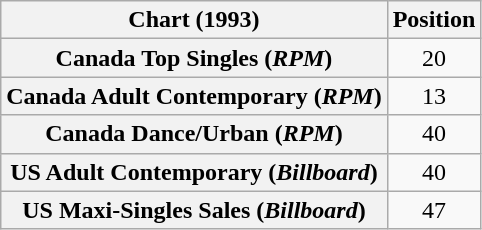<table class="wikitable sortable plainrowheaders" style="text-align:center">
<tr>
<th scope="col">Chart (1993)</th>
<th scope="col">Position</th>
</tr>
<tr>
<th scope="row">Canada Top Singles (<em>RPM</em>)</th>
<td>20</td>
</tr>
<tr>
<th scope="row">Canada Adult Contemporary (<em>RPM</em>)</th>
<td>13</td>
</tr>
<tr>
<th scope="row">Canada Dance/Urban (<em>RPM</em>)</th>
<td>40</td>
</tr>
<tr>
<th scope="row">US Adult Contemporary (<em>Billboard</em>)</th>
<td>40</td>
</tr>
<tr>
<th scope="row">US Maxi-Singles Sales (<em>Billboard</em>)</th>
<td>47</td>
</tr>
</table>
